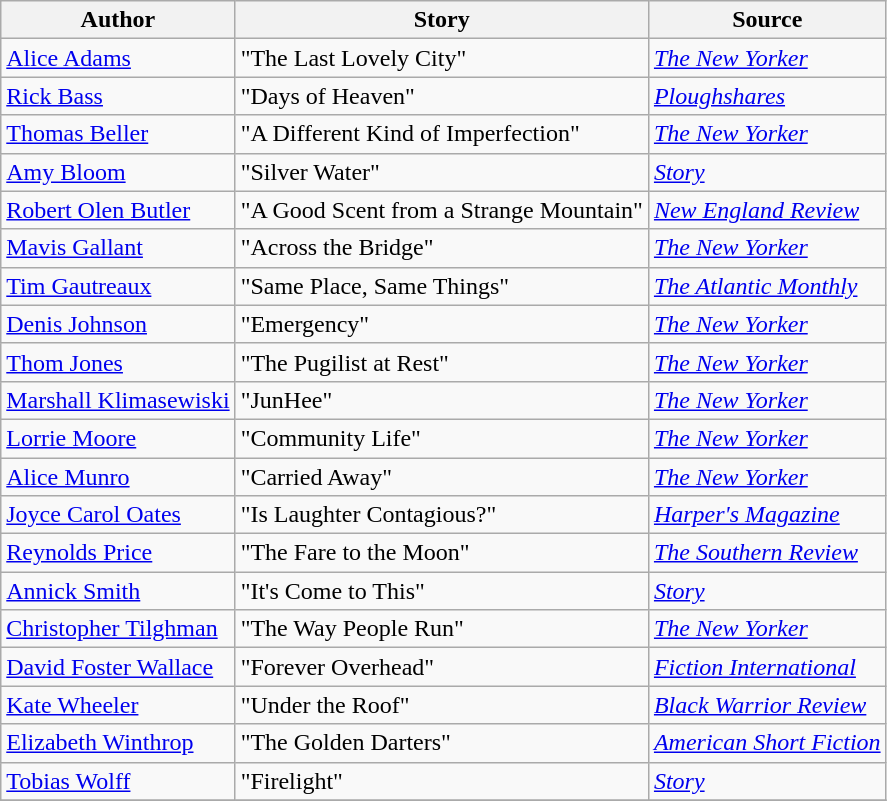<table class="wikitable">
<tr>
<th>Author</th>
<th>Story</th>
<th>Source</th>
</tr>
<tr>
<td><a href='#'>Alice Adams</a></td>
<td>"The Last Lovely City"</td>
<td><em><a href='#'>The New Yorker</a></em></td>
</tr>
<tr>
<td><a href='#'>Rick Bass</a></td>
<td>"Days of Heaven"</td>
<td><em><a href='#'>Ploughshares</a></em></td>
</tr>
<tr>
<td><a href='#'>Thomas Beller</a></td>
<td>"A Different Kind of Imperfection"</td>
<td><em><a href='#'>The New Yorker</a></em></td>
</tr>
<tr>
<td><a href='#'>Amy Bloom</a></td>
<td>"Silver Water"</td>
<td><em><a href='#'>Story</a></em></td>
</tr>
<tr>
<td><a href='#'>Robert Olen Butler</a></td>
<td>"A Good Scent from a Strange Mountain"</td>
<td><em><a href='#'>New England Review</a></em></td>
</tr>
<tr>
<td><a href='#'>Mavis Gallant</a></td>
<td>"Across the Bridge"</td>
<td><em><a href='#'>The New Yorker</a></em></td>
</tr>
<tr>
<td><a href='#'>Tim Gautreaux</a></td>
<td>"Same Place, Same Things"</td>
<td><em><a href='#'>The Atlantic Monthly</a></em></td>
</tr>
<tr>
<td><a href='#'>Denis Johnson</a></td>
<td>"Emergency"</td>
<td><em><a href='#'>The New Yorker</a></em></td>
</tr>
<tr>
<td><a href='#'>Thom Jones</a></td>
<td>"The Pugilist at Rest"</td>
<td><em><a href='#'>The New Yorker</a></em></td>
</tr>
<tr>
<td><a href='#'>Marshall Klimasewiski</a></td>
<td>"JunHee"</td>
<td><em><a href='#'>The New Yorker</a></em></td>
</tr>
<tr>
<td><a href='#'>Lorrie Moore</a></td>
<td>"Community Life"</td>
<td><em><a href='#'>The New Yorker</a></em></td>
</tr>
<tr>
<td><a href='#'>Alice Munro</a></td>
<td>"Carried Away"</td>
<td><em><a href='#'>The New Yorker</a></em></td>
</tr>
<tr>
<td><a href='#'>Joyce Carol Oates</a></td>
<td>"Is Laughter Contagious?"</td>
<td><em><a href='#'>Harper's Magazine</a></em></td>
</tr>
<tr>
<td><a href='#'>Reynolds Price</a></td>
<td>"The Fare to the Moon"</td>
<td><em><a href='#'>The Southern Review</a></em></td>
</tr>
<tr>
<td><a href='#'>Annick Smith</a></td>
<td>"It's Come to This"</td>
<td><em><a href='#'>Story</a></em></td>
</tr>
<tr>
<td><a href='#'>Christopher Tilghman</a></td>
<td>"The Way People Run"</td>
<td><em><a href='#'>The New Yorker</a></em></td>
</tr>
<tr>
<td><a href='#'>David Foster Wallace</a></td>
<td>"Forever Overhead"</td>
<td><em><a href='#'>Fiction International</a></em></td>
</tr>
<tr>
<td><a href='#'>Kate Wheeler</a></td>
<td>"Under the Roof"</td>
<td><em><a href='#'>Black Warrior Review</a></em></td>
</tr>
<tr>
<td><a href='#'>Elizabeth Winthrop</a></td>
<td>"The Golden Darters"</td>
<td><em><a href='#'>American Short Fiction</a></em></td>
</tr>
<tr>
<td><a href='#'>Tobias Wolff</a></td>
<td>"Firelight"</td>
<td><em><a href='#'>Story</a></em></td>
</tr>
<tr>
</tr>
</table>
